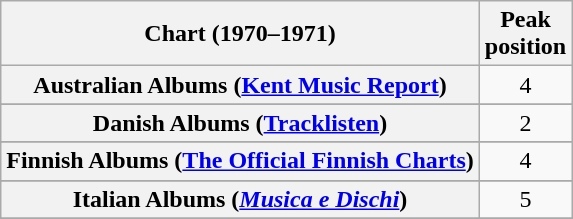<table class="wikitable sortable plainrowheaders">
<tr>
<th>Chart (1970–1971)</th>
<th>Peak<br>position</th>
</tr>
<tr>
<th scope="row">Australian Albums (<a href='#'>Kent Music Report</a>)</th>
<td align="center">4</td>
</tr>
<tr>
</tr>
<tr>
<th scope="row">Danish Albums (<a href='#'>Tracklisten</a>)</th>
<td align="center">2</td>
</tr>
<tr>
</tr>
<tr>
<th scope="row">Finnish Albums (<a href='#'>The Official Finnish Charts</a>)</th>
<td align="center">4</td>
</tr>
<tr>
</tr>
<tr>
<th scope="row">Italian Albums (<em><a href='#'>Musica e Dischi</a></em>)</th>
<td align="center">5</td>
</tr>
<tr>
</tr>
<tr>
</tr>
<tr>
</tr>
</table>
